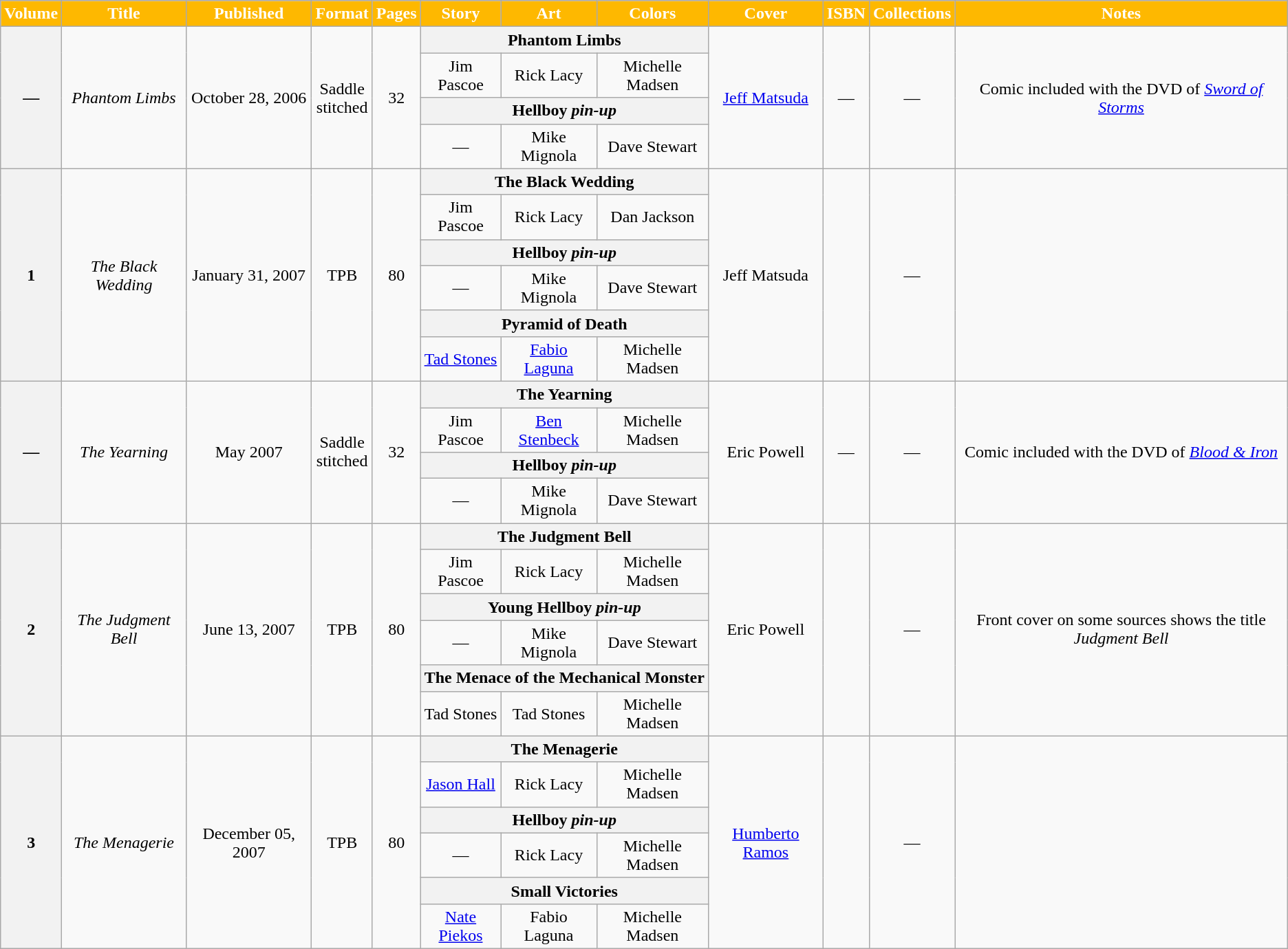<table class="wikitable" style="text-align: center">
<tr>
<th style="background:#feb800; color:#fff;">Volume</th>
<th style="background:#feb800; color:#fff;">Title</th>
<th style="background:#feb800; color:#fff;">Published</th>
<th style="background:#feb800; color:#fff;">Format</th>
<th style="background:#feb800; color:#fff;">Pages</th>
<th style="background:#feb800; color:#fff;">Story</th>
<th style="background:#feb800; color:#fff;">Art</th>
<th style="background:#feb800; color:#fff;">Colors</th>
<th style="background:#feb800; color:#fff;">Cover</th>
<th style="background:#feb800; color:#fff;">ISBN</th>
<th style="background:#feb800; color:#fff;">Collections</th>
<th style="background:#feb800; color:#fff;">Notes</th>
</tr>
<tr id="Hellboy_Animated_Phantom_Limbs">
<th rowspan=4>—</th>
<td rowspan=4><em>Phantom Limbs</em></td>
<td rowspan=4>October 28, 2006</td>
<td rowspan=4>Saddle<br>stitched</td>
<td rowspan=4>32</td>
<th colspan=3><span>Phantom Limbs</span></th>
<td rowspan=4><a href='#'>Jeff Matsuda</a></td>
<td rowspan=4>—</td>
<td rowspan=4>—</td>
<td rowspan=4>Comic included with the DVD of <em><a href='#'>Sword of Storms</a></em></td>
</tr>
<tr>
<td>Jim Pascoe</td>
<td>Rick Lacy</td>
<td>Michelle Madsen</td>
</tr>
<tr>
<th colspan=3><span>Hellboy <em>pin-up</em></span></th>
</tr>
<tr>
<td>—</td>
<td>Mike Mignola</td>
<td>Dave Stewart</td>
</tr>
<tr id="Hellboy_Animated_The_Black_Wedding">
<th rowspan=6>1</th>
<td rowspan=6><em>The Black Wedding</em></td>
<td rowspan=6>January 31, 2007</td>
<td rowspan=6>TPB</td>
<td rowspan=6>80</td>
<th colspan=3><span>The Black Wedding</span></th>
<td rowspan=6>Jeff Matsuda</td>
<td rowspan=6></td>
<td rowspan=6>—</td>
<td rowspan=6></td>
</tr>
<tr>
<td>Jim Pascoe</td>
<td>Rick Lacy</td>
<td>Dan Jackson</td>
</tr>
<tr>
<th colspan=3><span>Hellboy <em>pin-up</em></span></th>
</tr>
<tr>
<td>—</td>
<td>Mike Mignola</td>
<td>Dave Stewart</td>
</tr>
<tr>
<th colspan=3><span>Pyramid of Death</span></th>
</tr>
<tr>
<td><a href='#'>Tad Stones</a></td>
<td><a href='#'>Fabio Laguna</a></td>
<td>Michelle Madsen</td>
</tr>
<tr id="Hellboy_Animated_The_Yearning">
<th rowspan=4>—</th>
<td rowspan=4><em>The Yearning</em></td>
<td rowspan=4>May 2007</td>
<td rowspan=4>Saddle<br>stitched</td>
<td rowspan=4>32</td>
<th colspan=3><span>The Yearning</span></th>
<td rowspan=4>Eric Powell</td>
<td rowspan=4>—</td>
<td rowspan=4>—</td>
<td rowspan=4>Comic included with the DVD of <em><a href='#'>Blood & Iron</a></em></td>
</tr>
<tr>
<td>Jim Pascoe</td>
<td><a href='#'>Ben Stenbeck</a></td>
<td>Michelle Madsen</td>
</tr>
<tr>
<th colspan=3><span>Hellboy <em>pin-up</em></span></th>
</tr>
<tr>
<td>—</td>
<td>Mike Mignola</td>
<td>Dave Stewart</td>
</tr>
<tr id="Hellboy_Animated_The_Judgment_Bell">
<th rowspan=6>2</th>
<td rowspan=6><em>The Judgment Bell</em></td>
<td rowspan=6>June 13, 2007</td>
<td rowspan=6>TPB</td>
<td rowspan=6>80</td>
<th colspan=3><span>The Judgment Bell</span></th>
<td rowspan=6>Eric Powell</td>
<td rowspan=6></td>
<td rowspan=6>—</td>
<td rowspan=6>Front cover on some sources shows the title <em>Judgment Bell</em></td>
</tr>
<tr>
<td>Jim Pascoe</td>
<td>Rick Lacy</td>
<td>Michelle Madsen</td>
</tr>
<tr>
<th colspan=3><span>Young Hellboy <em>pin-up</em></span></th>
</tr>
<tr>
<td>—</td>
<td>Mike Mignola</td>
<td>Dave Stewart</td>
</tr>
<tr>
<th colspan=3><span>The Menace of the Mechanical Monster</span></th>
</tr>
<tr>
<td>Tad Stones</td>
<td>Tad Stones</td>
<td>Michelle Madsen</td>
</tr>
<tr id="Hellboy_Animated_The_Menagerie">
<th rowspan=6>3</th>
<td rowspan=6><em>The Menagerie</em></td>
<td rowspan=6>December 05, 2007</td>
<td rowspan=6>TPB</td>
<td rowspan=6>80</td>
<th colspan=3><span>The Menagerie</span></th>
<td rowspan=6><a href='#'>Humberto Ramos</a></td>
<td rowspan=6></td>
<td rowspan=6>—</td>
<td rowspan=6></td>
</tr>
<tr>
<td><a href='#'>Jason Hall</a></td>
<td>Rick Lacy</td>
<td>Michelle Madsen</td>
</tr>
<tr>
<th colspan=3><span>Hellboy <em>pin-up</em></span></th>
</tr>
<tr>
<td>—</td>
<td>Rick Lacy</td>
<td>Michelle Madsen</td>
</tr>
<tr>
<th colspan=3><span>Small Victories</span></th>
</tr>
<tr>
<td><a href='#'>Nate Piekos</a></td>
<td>Fabio Laguna</td>
<td>Michelle Madsen</td>
</tr>
</table>
